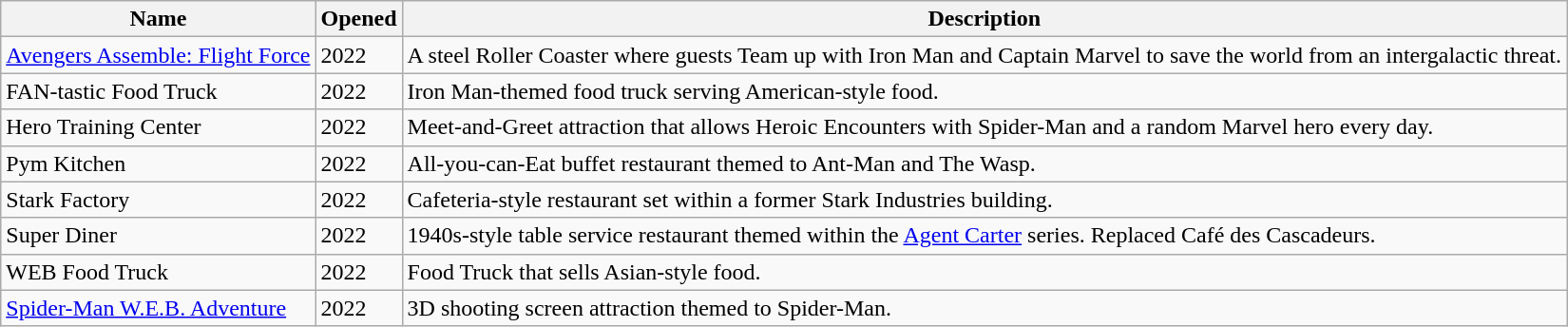<table class="wikitable">
<tr>
<th>Name</th>
<th>Opened</th>
<th>Description</th>
</tr>
<tr>
<td><a href='#'>Avengers Assemble: Flight Force</a></td>
<td>2022</td>
<td>A steel Roller Coaster where guests Team up with Iron Man and Captain Marvel to save the world from an intergalactic threat.</td>
</tr>
<tr>
<td>FAN-tastic Food Truck</td>
<td>2022</td>
<td>Iron Man-themed food truck serving American-style food.</td>
</tr>
<tr>
<td>Hero Training Center</td>
<td>2022</td>
<td>Meet-and-Greet attraction that allows Heroic Encounters with Spider-Man and a random Marvel hero every day.</td>
</tr>
<tr>
<td>Pym Kitchen</td>
<td>2022</td>
<td>All-you-can-Eat buffet restaurant themed to Ant-Man and The Wasp.</td>
</tr>
<tr>
<td>Stark Factory</td>
<td>2022</td>
<td>Cafeteria-style restaurant set within a former Stark Industries building.</td>
</tr>
<tr>
<td>Super Diner</td>
<td>2022</td>
<td>1940s-style table service restaurant themed within the <a href='#'>Agent Carter</a> series. Replaced Café des Cascadeurs.</td>
</tr>
<tr>
<td>WEB Food Truck</td>
<td>2022</td>
<td>Food Truck that sells Asian-style food.</td>
</tr>
<tr>
<td><a href='#'>Spider-Man W.E.B. Adventure</a></td>
<td>2022</td>
<td>3D shooting screen attraction themed to Spider-Man.</td>
</tr>
</table>
